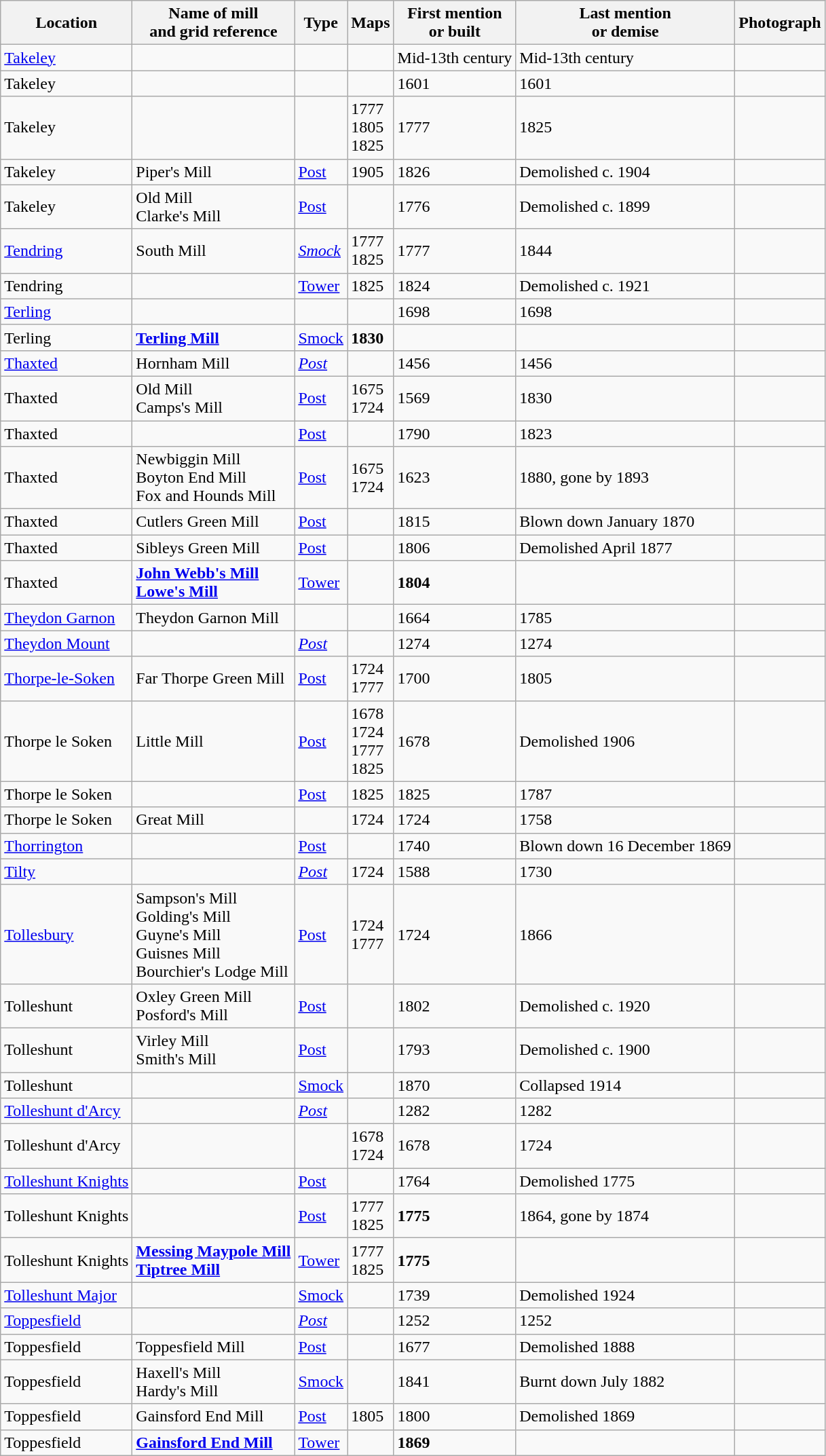<table class="wikitable">
<tr>
<th>Location</th>
<th>Name of mill<br>and grid reference</th>
<th>Type</th>
<th>Maps</th>
<th>First mention<br>or built</th>
<th>Last mention<br> or demise</th>
<th>Photograph</th>
</tr>
<tr>
<td><a href='#'>Takeley</a></td>
<td></td>
<td></td>
<td></td>
<td>Mid-13th century</td>
<td>Mid-13th century</td>
<td></td>
</tr>
<tr>
<td>Takeley</td>
<td></td>
<td></td>
<td></td>
<td>1601</td>
<td>1601</td>
<td></td>
</tr>
<tr>
<td>Takeley</td>
<td></td>
<td></td>
<td>1777<br>1805<br>1825</td>
<td>1777</td>
<td>1825</td>
<td></td>
</tr>
<tr>
<td>Takeley</td>
<td>Piper's Mill<br></td>
<td><a href='#'>Post</a></td>
<td>1905</td>
<td>1826</td>
<td>Demolished c. 1904</td>
<td></td>
</tr>
<tr>
<td>Takeley</td>
<td>Old Mill<br>Clarke's Mill<br></td>
<td><a href='#'>Post</a></td>
<td></td>
<td>1776</td>
<td>Demolished c. 1899</td>
<td></td>
</tr>
<tr>
<td><a href='#'>Tendring</a></td>
<td>South Mill<br></td>
<td><em><a href='#'>Smock</a></em></td>
<td>1777<br>1825</td>
<td>1777</td>
<td>1844</td>
<td></td>
</tr>
<tr>
<td>Tendring</td>
<td></td>
<td><a href='#'>Tower</a></td>
<td>1825</td>
<td>1824</td>
<td>Demolished c. 1921</td>
<td></td>
</tr>
<tr>
<td><a href='#'>Terling</a></td>
<td></td>
<td></td>
<td></td>
<td>1698</td>
<td>1698</td>
<td></td>
</tr>
<tr>
<td>Terling</td>
<td><strong><a href='#'>Terling Mill</a></strong><br></td>
<td><a href='#'>Smock</a></td>
<td><strong>1830</strong></td>
<td></td>
<td></td>
<td></td>
</tr>
<tr>
<td><a href='#'>Thaxted</a></td>
<td>Hornham Mill<br></td>
<td><em><a href='#'>Post</a></em></td>
<td></td>
<td>1456</td>
<td>1456</td>
<td></td>
</tr>
<tr>
<td>Thaxted</td>
<td>Old Mill<br>Camps's Mill<br></td>
<td><a href='#'>Post</a></td>
<td>1675<br>1724</td>
<td>1569</td>
<td>1830</td>
<td></td>
</tr>
<tr>
<td>Thaxted</td>
<td></td>
<td><a href='#'>Post</a></td>
<td></td>
<td>1790</td>
<td>1823</td>
<td></td>
</tr>
<tr>
<td>Thaxted</td>
<td>Newbiggin Mill<br>Boyton End Mill<br>Fox and Hounds Mill<br></td>
<td><a href='#'>Post</a></td>
<td>1675<br>1724</td>
<td>1623</td>
<td>1880, gone by 1893</td>
<td></td>
</tr>
<tr>
<td>Thaxted</td>
<td>Cutlers Green Mill<br></td>
<td><a href='#'>Post</a></td>
<td></td>
<td>1815</td>
<td>Blown down January 1870</td>
<td></td>
</tr>
<tr>
<td>Thaxted</td>
<td>Sibleys Green Mill<br></td>
<td><a href='#'>Post</a></td>
<td></td>
<td>1806</td>
<td>Demolished April 1877</td>
<td></td>
</tr>
<tr>
<td>Thaxted</td>
<td><strong><a href='#'>John Webb's Mill<br>Lowe's Mill</a></strong><br></td>
<td><a href='#'>Tower</a></td>
<td></td>
<td><strong>1804</strong></td>
<td></td>
<td></td>
</tr>
<tr>
<td><a href='#'>Theydon Garnon</a></td>
<td>Theydon Garnon Mill<br></td>
<td></td>
<td></td>
<td>1664</td>
<td>1785</td>
<td></td>
</tr>
<tr>
<td><a href='#'>Theydon Mount</a></td>
<td></td>
<td><em><a href='#'>Post</a></em></td>
<td></td>
<td>1274</td>
<td>1274</td>
<td></td>
</tr>
<tr>
<td><a href='#'>Thorpe-le-Soken</a></td>
<td>Far Thorpe Green Mill<br></td>
<td><a href='#'>Post</a></td>
<td>1724<br>1777</td>
<td>1700</td>
<td>1805</td>
<td></td>
</tr>
<tr>
<td>Thorpe le Soken</td>
<td>Little Mill<br></td>
<td><a href='#'>Post</a></td>
<td>1678<br>1724<br>1777<br>1825</td>
<td>1678</td>
<td>Demolished 1906<br></td>
<td></td>
</tr>
<tr>
<td>Thorpe le Soken</td>
<td></td>
<td><a href='#'>Post</a></td>
<td>1825</td>
<td>1825</td>
<td>1787</td>
<td></td>
</tr>
<tr>
<td>Thorpe le Soken</td>
<td>Great Mill<br></td>
<td></td>
<td>1724</td>
<td>1724</td>
<td>1758</td>
<td></td>
</tr>
<tr>
<td><a href='#'>Thorrington</a></td>
<td></td>
<td><a href='#'>Post</a></td>
<td></td>
<td>1740</td>
<td>Blown down 16 December 1869</td>
<td></td>
</tr>
<tr>
<td><a href='#'>Tilty</a></td>
<td></td>
<td><em><a href='#'>Post</a></em></td>
<td>1724</td>
<td>1588</td>
<td>1730</td>
<td></td>
</tr>
<tr>
<td><a href='#'>Tollesbury</a></td>
<td>Sampson's Mill<br>Golding's Mill<br>Guyne's Mill<br>Guisnes Mill<br>Bourchier's Lodge Mill<br></td>
<td><a href='#'>Post</a></td>
<td>1724<br>1777</td>
<td>1724</td>
<td>1866</td>
<td></td>
</tr>
<tr>
<td>Tolleshunt</td>
<td>Oxley Green Mill<br>Posford's Mill<br></td>
<td><a href='#'>Post</a></td>
<td></td>
<td>1802</td>
<td>Demolished c. 1920</td>
<td></td>
</tr>
<tr>
<td>Tolleshunt</td>
<td>Virley Mill<br>Smith's Mill<br></td>
<td><a href='#'>Post</a></td>
<td></td>
<td>1793</td>
<td>Demolished c. 1900</td>
<td></td>
</tr>
<tr>
<td>Tolleshunt</td>
<td></td>
<td><a href='#'>Smock</a></td>
<td></td>
<td>1870</td>
<td>Collapsed 1914</td>
<td></td>
</tr>
<tr>
<td><a href='#'>Tolleshunt d'Arcy</a></td>
<td></td>
<td><em><a href='#'>Post</a></em></td>
<td></td>
<td>1282</td>
<td>1282</td>
<td></td>
</tr>
<tr>
<td>Tolleshunt d'Arcy</td>
<td></td>
<td></td>
<td>1678<br>1724</td>
<td>1678</td>
<td>1724</td>
<td></td>
</tr>
<tr>
<td><a href='#'>Tolleshunt Knights</a></td>
<td></td>
<td><a href='#'>Post</a></td>
<td></td>
<td>1764</td>
<td>Demolished 1775</td>
<td></td>
</tr>
<tr>
<td>Tolleshunt Knights</td>
<td></td>
<td><a href='#'>Post</a></td>
<td>1777<br>1825</td>
<td><strong>1775</strong></td>
<td>1864, gone by 1874</td>
<td></td>
</tr>
<tr>
<td>Tolleshunt Knights</td>
<td><strong><a href='#'>Messing Maypole Mill<br>Tiptree Mill</a></strong><br></td>
<td><a href='#'>Tower</a></td>
<td>1777<br>1825</td>
<td><strong>1775</strong></td>
<td></td>
<td></td>
</tr>
<tr>
<td><a href='#'>Tolleshunt Major</a></td>
<td></td>
<td><a href='#'>Smock</a></td>
<td></td>
<td>1739</td>
<td>Demolished 1924</td>
<td></td>
</tr>
<tr>
<td><a href='#'>Toppesfield</a></td>
<td></td>
<td><em><a href='#'>Post</a></em></td>
<td></td>
<td>1252</td>
<td>1252</td>
<td></td>
</tr>
<tr>
<td>Toppesfield</td>
<td>Toppesfield Mill<br></td>
<td><a href='#'>Post</a></td>
<td></td>
<td>1677</td>
<td>Demolished 1888</td>
<td></td>
</tr>
<tr>
<td>Toppesfield</td>
<td>Haxell's Mill<br>Hardy's Mill<br></td>
<td><a href='#'>Smock</a></td>
<td></td>
<td>1841</td>
<td>Burnt down July 1882</td>
<td></td>
</tr>
<tr>
<td>Toppesfield</td>
<td>Gainsford End Mill<br></td>
<td><a href='#'>Post</a></td>
<td>1805</td>
<td>1800</td>
<td>Demolished 1869</td>
<td></td>
</tr>
<tr>
<td>Toppesfield</td>
<td><strong><a href='#'>Gainsford End Mill</a></strong><br></td>
<td><a href='#'>Tower</a></td>
<td></td>
<td><strong>1869</strong></td>
<td></td>
<td></td>
</tr>
</table>
